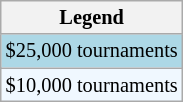<table class="wikitable" style="font-size:85%">
<tr>
<th>Legend</th>
</tr>
<tr style="background:lightblue;">
<td>$25,000 tournaments</td>
</tr>
<tr style="background:#f0f8ff;">
<td>$10,000 tournaments</td>
</tr>
</table>
